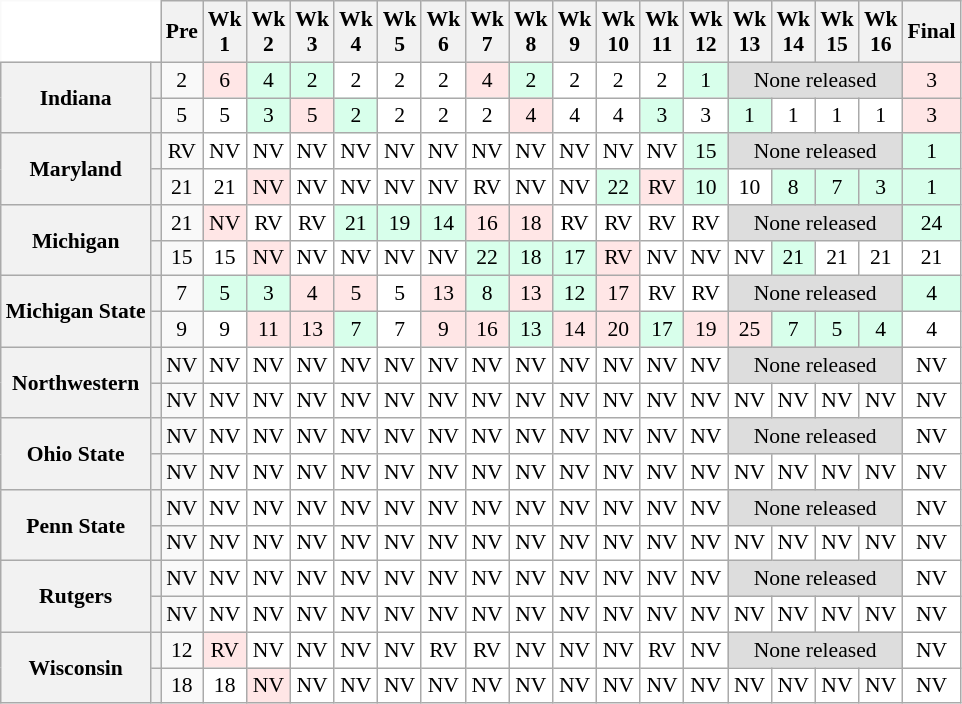<table class="wikitable" style="white-space:nowrap;font-size:90%;text-align:center;">
<tr>
<th colspan=2 style="background:white; border-top-style:hidden; border-left-style:hidden;"> </th>
<th>Pre</th>
<th>Wk<br> 1</th>
<th>Wk<br>2</th>
<th>Wk<br>3</th>
<th>Wk<br>4</th>
<th>Wk<br>5</th>
<th>Wk<br>6</th>
<th>Wk<br>7</th>
<th>Wk<br>8</th>
<th>Wk<br>9</th>
<th>Wk<br>10</th>
<th>Wk<br>11</th>
<th>Wk<br>12</th>
<th>Wk<br>13</th>
<th>Wk<br>14</th>
<th>Wk<br>15</th>
<th>Wk<br>16</th>
<th>Final</th>
</tr>
<tr>
<th rowspan=2 style=>Indiana</th>
<th></th>
<td>2</td>
<td style="background:#ffe6e6;">6</td>
<td style="background:#d8ffeb;">4</td>
<td style="background:#d8ffeb;">2</td>
<td style="background:#FFF;">2</td>
<td style="background:#FFF;">2</td>
<td style="background:#FFF;">2</td>
<td style="background:#ffe6e6;">4</td>
<td style="background:#d8ffeb;">2</td>
<td style="background:#FFF;">2</td>
<td style="background:#FFF;">2</td>
<td style="background:#FFF;">2</td>
<td style="background:#d8ffeb;">1</td>
<td colspan="4" style="background:#DDD;">None released</td>
<td style="background:#ffe6e6;">3</td>
</tr>
<tr>
<th></th>
<td>5</td>
<td style="background:#FFF;">5</td>
<td style="background:#d8ffeb;">3</td>
<td style="background:#ffe6e6;">5</td>
<td style="background:#d8ffeb;">2</td>
<td style="background:#FFF;">2</td>
<td style="background:#FFF;">2</td>
<td style="background:#FFF;">2</td>
<td style="background:#ffe6e6;">4</td>
<td style="background:#FFF;">4</td>
<td style="background:#FFF;">4</td>
<td style="background:#d8ffeb;">3</td>
<td style="background:#FFF;">3</td>
<td style="background:#d8ffeb;">1</td>
<td style="background:#FFF;">1</td>
<td style="background:#FFF;">1</td>
<td style="background:#FFF;">1</td>
<td style="background:#ffe6e6;">3</td>
</tr>
<tr>
<th rowspan=2 style=>Maryland</th>
<th></th>
<td>RV</td>
<td style="background:#FFF;">NV</td>
<td style="background:#FFF;">NV</td>
<td style="background:#FFF;">NV</td>
<td style="background:#FFF;">NV</td>
<td style="background:#FFF;">NV</td>
<td style="background:#FFF;">NV</td>
<td style="background:#FFF;">NV</td>
<td style="background:#FFF;">NV</td>
<td style="background:#FFF;">NV</td>
<td style="background:#FFF;">NV</td>
<td style="background:#FFF;">NV</td>
<td style="background:#d8ffeb;">15</td>
<td colspan="4" style="background:#DDD;">None released</td>
<td style="background:#d8ffeb;">1</td>
</tr>
<tr>
<th></th>
<td>21</td>
<td style="background:#FFF;">21</td>
<td style="background:#ffe6e6;">NV</td>
<td style="background:#FFF;">NV</td>
<td style="background:#FFF;">NV</td>
<td style="background:#FFF;">NV</td>
<td style="background:#FFF;">NV</td>
<td style="background:#FFF;">RV</td>
<td style="background:#FFF;">NV</td>
<td style="background:#FFF;">NV</td>
<td style="background:#d8ffeb;">22</td>
<td style="background:#ffe6e6;">RV</td>
<td style="background:#d8ffeb;">10</td>
<td style="background:#FFF;">10</td>
<td style="background:#d8ffeb;">8</td>
<td style="background:#d8ffeb;">7</td>
<td style="background:#d8ffeb;">3</td>
<td style="background:#d8ffeb;">1</td>
</tr>
<tr>
<th rowspan=2 style=>Michigan</th>
<th></th>
<td>21</td>
<td style="background:#ffe6e6;">NV</td>
<td style="background:#FFF;">RV</td>
<td style="background:#FFF;">RV</td>
<td style="background:#d8ffeb;">21</td>
<td style="background:#d8ffeb;">19</td>
<td style="background:#d8ffeb;">14</td>
<td style="background:#ffe6e6;">16</td>
<td style="background:#ffe6e6;">18</td>
<td style="background:#FFF;">RV</td>
<td style="background:#FFF;">RV</td>
<td style="background:#FFF;">RV</td>
<td style="background:#FFF;">RV</td>
<td colspan="4" style="background:#DDD;">None released</td>
<td style="background:#d8ffeb;">24</td>
</tr>
<tr>
<th></th>
<td>15</td>
<td style="background:#FFF;">15</td>
<td style="background:#ffe6e6;">NV</td>
<td style="background:#FFF;">NV</td>
<td style="background:#FFF;">NV</td>
<td style="background:#FFF;">NV</td>
<td style="background:#FFF;">NV</td>
<td style="background:#d8ffeb;">22</td>
<td style="background:#d8ffeb;">18</td>
<td style="background:#d8ffeb;">17</td>
<td style="background:#ffe6e6;">RV</td>
<td style="background:#FFF;">NV</td>
<td style="background:#FFF;">NV</td>
<td style="background:#FFF;">NV</td>
<td style="background:#d8ffeb;">21</td>
<td style="background:#FFF;">21</td>
<td style="background:#FFF;">21</td>
<td style="background:#FFF;">21</td>
</tr>
<tr>
<th rowspan=2 style=>Michigan State</th>
<th></th>
<td>7</td>
<td style="background:#d8ffeb;">5</td>
<td style="background:#d8ffeb;">3</td>
<td style="background:#ffe6e6;">4</td>
<td style="background:#ffe6e6;">5</td>
<td style="background:#FFF;">5</td>
<td style="background:#ffe6e6;">13</td>
<td style="background:#d8ffeb;">8</td>
<td style="background:#ffe6e6;">13</td>
<td style="background:#d8ffeb;">12</td>
<td style="background:#ffe6e6;">17</td>
<td style="background:#FFF;">RV</td>
<td style="background:#FFF;">RV</td>
<td colspan="4" style="background:#DDD;">None released</td>
<td style="background:#d8ffeb;">4</td>
</tr>
<tr>
<th></th>
<td>9</td>
<td style="background:#FFF;">9</td>
<td style="background:#ffe6e6;">11</td>
<td style="background:#ffe6e6;">13</td>
<td style="background:#d8ffeb;">7</td>
<td style="background:#FFF;">7</td>
<td style="background:#ffe6e6;">9</td>
<td style="background:#ffe6e6;">16</td>
<td style="background:#d8ffeb;">13</td>
<td style="background:#ffe6e6;">14</td>
<td style="background:#ffe6e6;">20</td>
<td style="background:#d8ffeb;">17</td>
<td style="background:#ffe6e6;">19</td>
<td style="background:#ffe6e6;">25</td>
<td style="background:#d8ffeb;">7</td>
<td style="background:#d8ffeb;">5</td>
<td style="background:#d8ffeb;">4</td>
<td style="background:#FFF;">4</td>
</tr>
<tr>
<th rowspan=2 style=>Northwestern</th>
<th></th>
<td>NV</td>
<td style="background:#FFF;">NV</td>
<td style="background:#FFF;">NV</td>
<td style="background:#FFF;">NV</td>
<td style="background:#FFF;">NV</td>
<td style="background:#FFF;">NV</td>
<td style="background:#FFF;">NV</td>
<td style="background:#FFF;">NV</td>
<td style="background:#FFF;">NV</td>
<td style="background:#FFF;">NV</td>
<td style="background:#FFF;">NV</td>
<td style="background:#FFF;">NV</td>
<td style="background:#FFF;">NV</td>
<td colspan="4" style="background:#DDD;">None released</td>
<td style="background:#FFF;">NV</td>
</tr>
<tr>
<th></th>
<td>NV</td>
<td style="background:#FFF;">NV</td>
<td style="background:#FFF;">NV</td>
<td style="background:#FFF;">NV</td>
<td style="background:#FFF;">NV</td>
<td style="background:#FFF;">NV</td>
<td style="background:#FFF;">NV</td>
<td style="background:#FFF;">NV</td>
<td style="background:#FFF;">NV</td>
<td style="background:#FFF;">NV</td>
<td style="background:#FFF;">NV</td>
<td style="background:#FFF;">NV</td>
<td style="background:#FFF;">NV</td>
<td style="background:#FFF;">NV</td>
<td style="background:#FFF;">NV</td>
<td style="background:#FFF;">NV</td>
<td style="background:#FFF;">NV</td>
<td style="background:#FFF;">NV</td>
</tr>
<tr>
<th rowspan=2 style=>Ohio State</th>
<th></th>
<td>NV</td>
<td style="background:#FFF;">NV</td>
<td style="background:#FFF;">NV</td>
<td style="background:#FFF;">NV</td>
<td style="background:#FFF;">NV</td>
<td style="background:#FFF;">NV</td>
<td style="background:#FFF;">NV</td>
<td style="background:#FFF;">NV</td>
<td style="background:#FFF;">NV</td>
<td style="background:#FFF;">NV</td>
<td style="background:#FFF;">NV</td>
<td style="background:#FFF;">NV</td>
<td style="background:#FFF;">NV</td>
<td colspan="4" style="background:#DDD;">None released</td>
<td style="background:#FFF;">NV</td>
</tr>
<tr>
<th></th>
<td>NV</td>
<td style="background:#FFF;">NV</td>
<td style="background:#FFF;">NV</td>
<td style="background:#FFF;">NV</td>
<td style="background:#FFF;">NV</td>
<td style="background:#FFF;">NV</td>
<td style="background:#FFF;">NV</td>
<td style="background:#FFF;">NV</td>
<td style="background:#FFF;">NV</td>
<td style="background:#FFF;">NV</td>
<td style="background:#FFF;">NV</td>
<td style="background:#FFF;">NV</td>
<td style="background:#FFF;">NV</td>
<td style="background:#FFF;">NV</td>
<td style="background:#FFF;">NV</td>
<td style="background:#FFF;">NV</td>
<td style="background:#FFF;">NV</td>
<td style="background:#FFF;">NV</td>
</tr>
<tr>
<th rowspan=2 style=>Penn State</th>
<th></th>
<td>NV</td>
<td style="background:#FFF;">NV</td>
<td style="background:#FFF;">NV</td>
<td style="background:#FFF;">NV</td>
<td style="background:#FFF;">NV</td>
<td style="background:#FFF;">NV</td>
<td style="background:#FFF;">NV</td>
<td style="background:#FFF;">NV</td>
<td style="background:#FFF;">NV</td>
<td style="background:#FFF;">NV</td>
<td style="background:#FFF;">NV</td>
<td style="background:#FFF;">NV</td>
<td style="background:#FFF;">NV</td>
<td colspan="4" style="background:#DDD;">None released</td>
<td style="background:#FFF;">NV</td>
</tr>
<tr>
<th></th>
<td>NV</td>
<td style="background:#FFF;">NV</td>
<td style="background:#FFF;">NV</td>
<td style="background:#FFF;">NV</td>
<td style="background:#FFF;">NV</td>
<td style="background:#FFF;">NV</td>
<td style="background:#FFF;">NV</td>
<td style="background:#FFF;">NV</td>
<td style="background:#FFF;">NV</td>
<td style="background:#FFF;">NV</td>
<td style="background:#FFF;">NV</td>
<td style="background:#FFF;">NV</td>
<td style="background:#FFF;">NV</td>
<td style="background:#FFF;">NV</td>
<td style="background:#FFF;">NV</td>
<td style="background:#FFF;">NV</td>
<td style="background:#FFF;">NV</td>
<td style="background:#FFF;">NV</td>
</tr>
<tr>
<th rowspan=2 style=>Rutgers</th>
<th></th>
<td>NV</td>
<td style="background:#FFF;">NV</td>
<td style="background:#FFF;">NV</td>
<td style="background:#FFF;">NV</td>
<td style="background:#FFF;">NV</td>
<td style="background:#FFF;">NV</td>
<td style="background:#FFF;">NV</td>
<td style="background:#FFF;">NV</td>
<td style="background:#FFF;">NV</td>
<td style="background:#FFF;">NV</td>
<td style="background:#FFF;">NV</td>
<td style="background:#FFF;">NV</td>
<td style="background:#FFF;">NV</td>
<td colspan="4" style="background:#DDD;">None released</td>
<td style="background:#FFF;">NV</td>
</tr>
<tr>
<th></th>
<td>NV</td>
<td style="background:#FFF;">NV</td>
<td style="background:#FFF;">NV</td>
<td style="background:#FFF;">NV</td>
<td style="background:#FFF;">NV</td>
<td style="background:#FFF;">NV</td>
<td style="background:#FFF;">NV</td>
<td style="background:#FFF;">NV</td>
<td style="background:#FFF;">NV</td>
<td style="background:#FFF;">NV</td>
<td style="background:#FFF;">NV</td>
<td style="background:#FFF;">NV</td>
<td style="background:#FFF;">NV</td>
<td style="background:#FFF;">NV</td>
<td style="background:#FFF;">NV</td>
<td style="background:#FFF;">NV</td>
<td style="background:#FFF;">NV</td>
<td style="background:#FFF;">NV</td>
</tr>
<tr>
<th rowspan=2 style=>Wisconsin</th>
<th></th>
<td>12</td>
<td style="background:#ffe6e6;">RV</td>
<td style="background:#FFF;">NV</td>
<td style="background:#FFF;">NV</td>
<td style="background:#FFF;">NV</td>
<td style="background:#FFF;">NV</td>
<td style="background:#FFF;">RV</td>
<td style="background:#FFF;">RV</td>
<td style="background:#FFF;">NV</td>
<td style="background:#FFF;">NV</td>
<td style="background:#FFF;">NV</td>
<td style="background:#FFF;">RV</td>
<td style="background:#FFF;">NV</td>
<td colspan="4" style="background:#DDD;">None released</td>
<td style="background:#FFF;">NV</td>
</tr>
<tr>
<th></th>
<td>18</td>
<td style="background:#FFF;">18</td>
<td style="background:#ffe6e6;">NV</td>
<td style="background:#FFF;">NV</td>
<td style="background:#FFF;">NV</td>
<td style="background:#FFF;">NV</td>
<td style="background:#FFF;">NV</td>
<td style="background:#FFF;">NV</td>
<td style="background:#FFF;">NV</td>
<td style="background:#FFF;">NV</td>
<td style="background:#FFF;">NV</td>
<td style="background:#FFF;">NV</td>
<td style="background:#FFF;">NV</td>
<td style="background:#FFF;">NV</td>
<td style="background:#FFF;">NV</td>
<td style="background:#FFF;">NV</td>
<td style="background:#FFF;">NV</td>
<td style="background:#FFF;">NV</td>
</tr>
</table>
